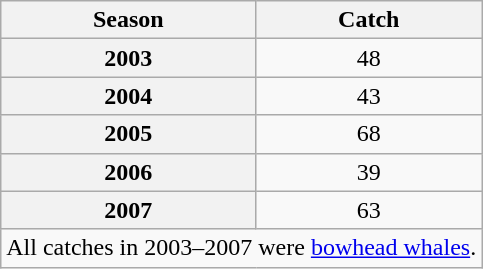<table class="wikitable" style="float:left; text-align:center; margin:0 1em 0 0;">
<tr>
<th>Season</th>
<th>Catch </th>
</tr>
<tr>
<th>2003</th>
<td>48</td>
</tr>
<tr>
<th>2004</th>
<td>43</td>
</tr>
<tr>
<th>2005</th>
<td>68</td>
</tr>
<tr>
<th>2006</th>
<td>39</td>
</tr>
<tr>
<th>2007</th>
<td>63</td>
</tr>
<tr>
<td colspan=2>All catches in 2003–2007 were <a href='#'>bowhead whales</a>.</td>
</tr>
</table>
